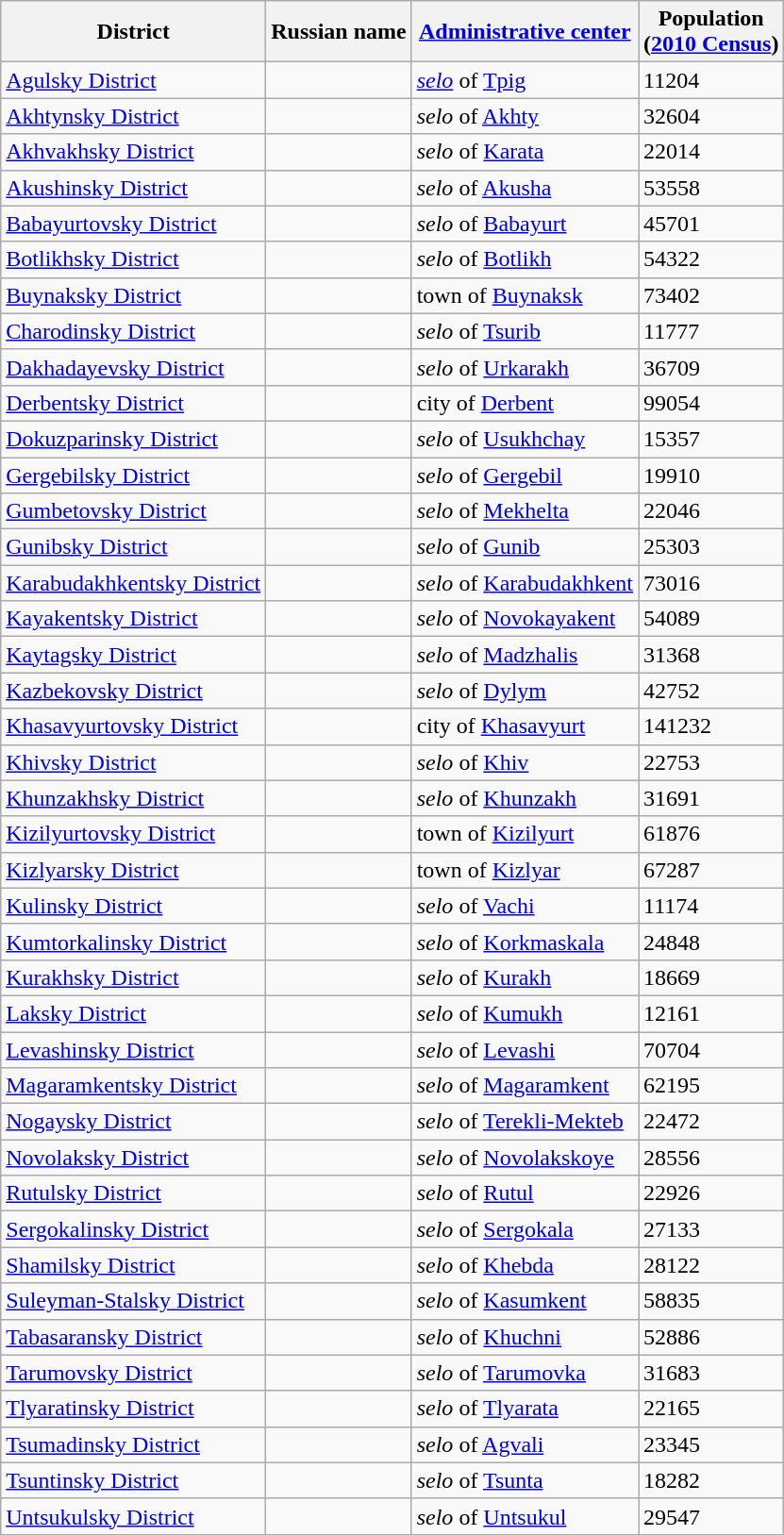<table class="wikitable sortable">
<tr>
<th>District</th>
<th>Russian name</th>
<th><a href='#'>Administrative center</a></th>
<th>Population<br>(<a href='#'>2010 Census</a>)</th>
</tr>
<tr>
<td><a href='#'>Agulsky District</a></td>
<td></td>
<td><em><a href='#'>selo</a></em> of <a href='#'>Tpig</a></td>
<td>11204</td>
</tr>
<tr>
<td><a href='#'>Akhtynsky District</a></td>
<td></td>
<td><em>selo</em> of <a href='#'>Akhty</a></td>
<td>32604</td>
</tr>
<tr>
<td><a href='#'>Akhvakhsky District</a></td>
<td></td>
<td><em>selo</em> of <a href='#'>Karata</a></td>
<td>22014</td>
</tr>
<tr>
<td><a href='#'>Akushinsky District</a></td>
<td></td>
<td><em>selo</em> of <a href='#'>Akusha</a></td>
<td>53558</td>
</tr>
<tr>
<td><a href='#'>Babayurtovsky District</a></td>
<td></td>
<td><em>selo</em> of <a href='#'>Babayurt</a></td>
<td>45701</td>
</tr>
<tr>
<td><a href='#'>Botlikhsky District</a></td>
<td></td>
<td><em>selo</em> of <a href='#'>Botlikh</a></td>
<td>54322</td>
</tr>
<tr>
<td><a href='#'>Buynaksky District</a></td>
<td></td>
<td>town of <a href='#'>Buynaksk</a></td>
<td>73402</td>
</tr>
<tr>
<td><a href='#'>Charodinsky District</a></td>
<td></td>
<td><em>selo</em> of <a href='#'>Tsurib</a></td>
<td>11777</td>
</tr>
<tr>
<td><a href='#'>Dakhadayevsky District</a></td>
<td></td>
<td><em>selo</em> of <a href='#'>Urkarakh</a></td>
<td>36709</td>
</tr>
<tr>
<td><a href='#'>Derbentsky District</a></td>
<td></td>
<td>city of <a href='#'>Derbent</a></td>
<td>99054</td>
</tr>
<tr>
<td><a href='#'>Dokuzparinsky District</a></td>
<td></td>
<td><em>selo</em> of <a href='#'>Usukhchay</a></td>
<td>15357</td>
</tr>
<tr>
<td><a href='#'>Gergebilsky District</a></td>
<td></td>
<td><em>selo</em> of <a href='#'>Gergebil</a></td>
<td>19910</td>
</tr>
<tr>
<td><a href='#'>Gumbetovsky District</a></td>
<td></td>
<td><em>selo</em> of <a href='#'>Mekhelta</a></td>
<td>22046</td>
</tr>
<tr>
<td><a href='#'>Gunibsky District</a></td>
<td></td>
<td><em>selo</em> of <a href='#'>Gunib</a></td>
<td>25303</td>
</tr>
<tr>
<td><a href='#'>Karabudakhkentsky District</a></td>
<td></td>
<td><em>selo</em> of <a href='#'>Karabudakhkent</a></td>
<td>73016</td>
</tr>
<tr>
<td><a href='#'>Kayakentsky District</a></td>
<td></td>
<td><em>selo</em> of <a href='#'>Novokayakent</a></td>
<td>54089</td>
</tr>
<tr>
<td><a href='#'>Kaytagsky District</a></td>
<td></td>
<td><em>selo</em> of <a href='#'>Madzhalis</a></td>
<td>31368</td>
</tr>
<tr>
<td><a href='#'>Kazbekovsky District</a></td>
<td></td>
<td><em>selo</em> of <a href='#'>Dylym</a></td>
<td>42752</td>
</tr>
<tr>
<td><a href='#'>Khasavyurtovsky District</a></td>
<td></td>
<td>city of <a href='#'>Khasavyurt</a></td>
<td>141232</td>
</tr>
<tr>
<td><a href='#'>Khivsky District</a></td>
<td></td>
<td><em>selo</em> of <a href='#'>Khiv</a></td>
<td>22753</td>
</tr>
<tr>
<td><a href='#'>Khunzakhsky District</a></td>
<td></td>
<td><em>selo</em> of <a href='#'>Khunzakh</a></td>
<td>31691</td>
</tr>
<tr>
<td><a href='#'>Kizilyurtovsky District</a></td>
<td></td>
<td>town of <a href='#'>Kizilyurt</a></td>
<td>61876</td>
</tr>
<tr>
<td><a href='#'>Kizlyarsky District</a></td>
<td></td>
<td>town of <a href='#'>Kizlyar</a></td>
<td>67287</td>
</tr>
<tr>
<td><a href='#'>Kulinsky District</a></td>
<td></td>
<td><em>selo</em> of <a href='#'>Vachi</a></td>
<td>11174</td>
</tr>
<tr>
<td><a href='#'>Kumtorkalinsky District</a></td>
<td></td>
<td><em>selo</em> of <a href='#'>Korkmaskala</a></td>
<td>24848</td>
</tr>
<tr>
<td><a href='#'>Kurakhsky District</a></td>
<td></td>
<td><em>selo</em> of <a href='#'>Kurakh</a></td>
<td>18669</td>
</tr>
<tr>
<td><a href='#'>Laksky District</a></td>
<td></td>
<td><em>selo</em> of <a href='#'>Kumukh</a></td>
<td>12161</td>
</tr>
<tr>
<td><a href='#'>Levashinsky District</a></td>
<td></td>
<td><em>selo</em> of <a href='#'>Levashi</a></td>
<td>70704</td>
</tr>
<tr>
<td><a href='#'>Magaramkentsky District</a></td>
<td></td>
<td><em>selo</em> of <a href='#'>Magaramkent</a></td>
<td>62195</td>
</tr>
<tr>
<td><a href='#'>Nogaysky District</a></td>
<td></td>
<td><em>selo</em> of <a href='#'>Terekli-Mekteb</a></td>
<td>22472</td>
</tr>
<tr>
<td><a href='#'>Novolaksky District</a></td>
<td></td>
<td><em>selo</em> of <a href='#'>Novolakskoye</a></td>
<td>28556</td>
</tr>
<tr>
<td><a href='#'>Rutulsky District</a></td>
<td></td>
<td><em>selo</em> of <a href='#'>Rutul</a></td>
<td>22926</td>
</tr>
<tr>
<td><a href='#'>Sergokalinsky District</a></td>
<td></td>
<td><em>selo</em> of <a href='#'>Sergokala</a></td>
<td>27133</td>
</tr>
<tr>
<td><a href='#'>Shamilsky District</a></td>
<td></td>
<td><em>selo</em> of <a href='#'>Khebda</a></td>
<td>28122</td>
</tr>
<tr>
<td><a href='#'>Suleyman-Stalsky District</a></td>
<td></td>
<td><em>selo</em> of <a href='#'>Kasumkent</a></td>
<td>58835</td>
</tr>
<tr>
<td><a href='#'>Tabasaransky District</a></td>
<td></td>
<td><em>selo</em> of <a href='#'>Khuchni</a></td>
<td>52886</td>
</tr>
<tr>
<td><a href='#'>Tarumovsky District</a></td>
<td></td>
<td><em>selo</em> of <a href='#'>Tarumovka</a></td>
<td>31683</td>
</tr>
<tr>
<td><a href='#'>Tlyaratinsky District</a></td>
<td></td>
<td><em>selo</em> of <a href='#'>Tlyarata</a></td>
<td>22165</td>
</tr>
<tr>
<td><a href='#'>Tsumadinsky District</a></td>
<td></td>
<td><em>selo</em> of <a href='#'>Agvali</a></td>
<td>23345</td>
</tr>
<tr>
<td><a href='#'>Tsuntinsky District</a></td>
<td></td>
<td><em>selo</em> of <a href='#'>Tsunta</a></td>
<td>18282</td>
</tr>
<tr>
<td><a href='#'>Untsukulsky District</a></td>
<td></td>
<td><em>selo</em> of <a href='#'>Untsukul</a></td>
<td>29547</td>
</tr>
</table>
